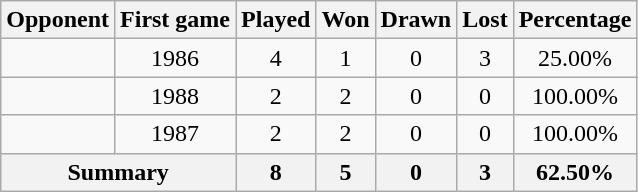<table class="wikitable" style="text-align: center;">
<tr>
<th>Opponent</th>
<th>First game</th>
<th>Played</th>
<th>Won</th>
<th>Drawn</th>
<th>Lost</th>
<th>Percentage</th>
</tr>
<tr>
<td style="text-align: left;"></td>
<td>1986</td>
<td>4</td>
<td>1</td>
<td>0</td>
<td>3</td>
<td>25.00%</td>
</tr>
<tr>
<td style="text-align: left;"></td>
<td>1988</td>
<td>2</td>
<td>2</td>
<td>0</td>
<td>0</td>
<td>100.00%</td>
</tr>
<tr>
<td style="text-align: left;"></td>
<td>1987</td>
<td>2</td>
<td>2</td>
<td>0</td>
<td>0</td>
<td>100.00%</td>
</tr>
<tr>
<th colspan=2>Summary</th>
<th>8</th>
<th>5</th>
<th>0</th>
<th>3</th>
<th>62.50%</th>
</tr>
</table>
